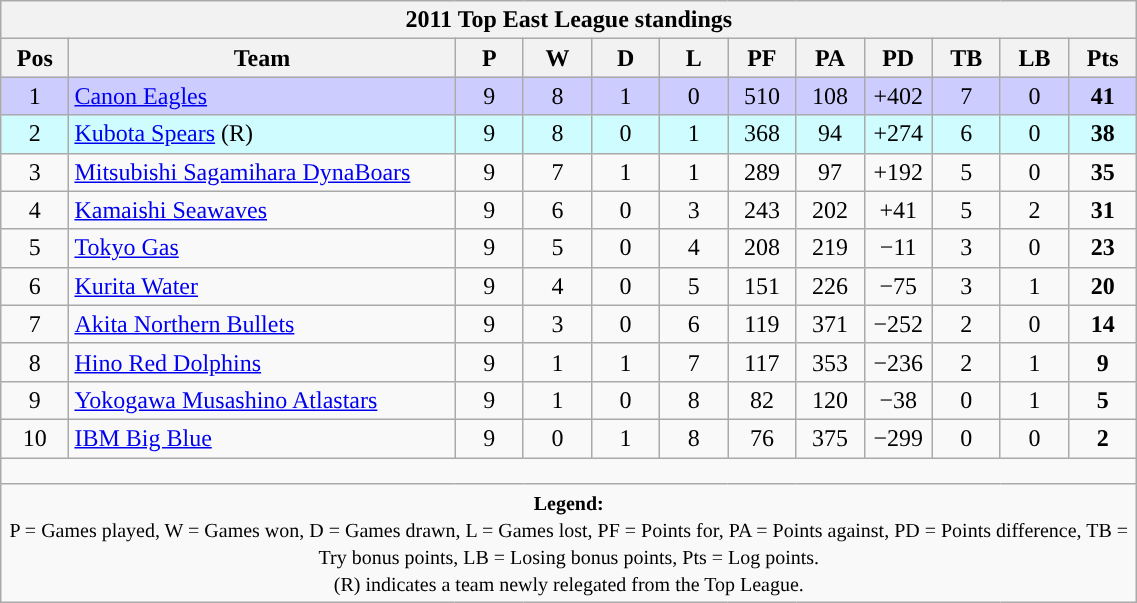<table class="wikitable" style="text-align:center; font-size:100%; width:60%;">
<tr>
<th colspan="100%" cellpadding="0" cellspacing="0"><strong>2011 Top East League standings</strong></th>
</tr>
<tr>
<th style="width:6%;">Pos</th>
<th style="width:34%;">Team</th>
<th style="width:6%;">P</th>
<th style="width:6%;">W</th>
<th style="width:6%;">D</th>
<th style="width:6%;">L</th>
<th style="width:6%;">PF</th>
<th style="width:6%;">PA</th>
<th style="width:6%;">PD</th>
<th style="width:6%;">TB</th>
<th style="width:6%;">LB</th>
<th style="width:6%;">Pts<br></th>
</tr>
<tr style="background:#CCCCFF;">
<td>1</td>
<td style="text-align:left;"><a href='#'>Canon Eagles</a></td>
<td>9</td>
<td>8</td>
<td>1</td>
<td>0</td>
<td>510</td>
<td>108</td>
<td>+402</td>
<td>7</td>
<td>0</td>
<td><strong>41</strong></td>
</tr>
<tr style="background:#CFFCFF;">
<td>2</td>
<td style="text-align:left;"><a href='#'>Kubota Spears</a> (R)</td>
<td>9</td>
<td>8</td>
<td>0</td>
<td>1</td>
<td>368</td>
<td>94</td>
<td>+274</td>
<td>6</td>
<td>0</td>
<td><strong>38</strong></td>
</tr>
<tr>
<td>3</td>
<td style="text-align:left;"><a href='#'>Mitsubishi Sagamihara DynaBoars</a></td>
<td>9</td>
<td>7</td>
<td>1</td>
<td>1</td>
<td>289</td>
<td>97</td>
<td>+192</td>
<td>5</td>
<td>0</td>
<td><strong>35</strong></td>
</tr>
<tr>
<td>4</td>
<td style="text-align:left;"><a href='#'>Kamaishi Seawaves</a></td>
<td>9</td>
<td>6</td>
<td>0</td>
<td>3</td>
<td>243</td>
<td>202</td>
<td>+41</td>
<td>5</td>
<td>2</td>
<td><strong>31</strong></td>
</tr>
<tr>
<td>5</td>
<td style="text-align:left;"><a href='#'>Tokyo Gas</a></td>
<td>9</td>
<td>5</td>
<td>0</td>
<td>4</td>
<td>208</td>
<td>219</td>
<td>−11</td>
<td>3</td>
<td>0</td>
<td><strong>23</strong></td>
</tr>
<tr>
<td>6</td>
<td style="text-align:left;"><a href='#'>Kurita Water</a></td>
<td>9</td>
<td>4</td>
<td>0</td>
<td>5</td>
<td>151</td>
<td>226</td>
<td>−75</td>
<td>3</td>
<td>1</td>
<td><strong>20</strong></td>
</tr>
<tr>
<td>7</td>
<td style="text-align:left;"><a href='#'>Akita Northern Bullets</a></td>
<td>9</td>
<td>3</td>
<td>0</td>
<td>6</td>
<td>119</td>
<td>371</td>
<td>−252</td>
<td>2</td>
<td>0</td>
<td><strong>14 </strong></td>
</tr>
<tr>
<td>8</td>
<td style="text-align:left;"><a href='#'>Hino Red Dolphins</a></td>
<td>9</td>
<td>1</td>
<td>1</td>
<td>7</td>
<td>117</td>
<td>353</td>
<td>−236</td>
<td>2</td>
<td>1</td>
<td><strong>9</strong></td>
</tr>
<tr>
<td>9</td>
<td style="text-align:left;"><a href='#'>Yokogawa Musashino Atlastars</a></td>
<td>9</td>
<td>1</td>
<td>0</td>
<td>8</td>
<td>82</td>
<td>120</td>
<td>−38</td>
<td>0</td>
<td>1</td>
<td><strong>5</strong></td>
</tr>
<tr>
<td>10</td>
<td style="text-align:left;"><a href='#'>IBM Big Blue</a></td>
<td>9</td>
<td>0</td>
<td>1</td>
<td>8</td>
<td>76</td>
<td>375</td>
<td>−299</td>
<td>0</td>
<td>0</td>
<td><strong>2</strong></td>
</tr>
<tr>
<td colspan="100%" style="height:10px;"></td>
</tr>
<tr>
<td colspan="100%"><small><strong>Legend:</strong> <br> P = Games played, W = Games won, D = Games drawn, L = Games lost, PF = Points for, PA = Points against, PD = Points difference, TB = Try bonus points, LB = Losing bonus points, Pts = Log points. <br> (R) indicates a team newly relegated from the Top League.</small></td>
</tr>
</table>
